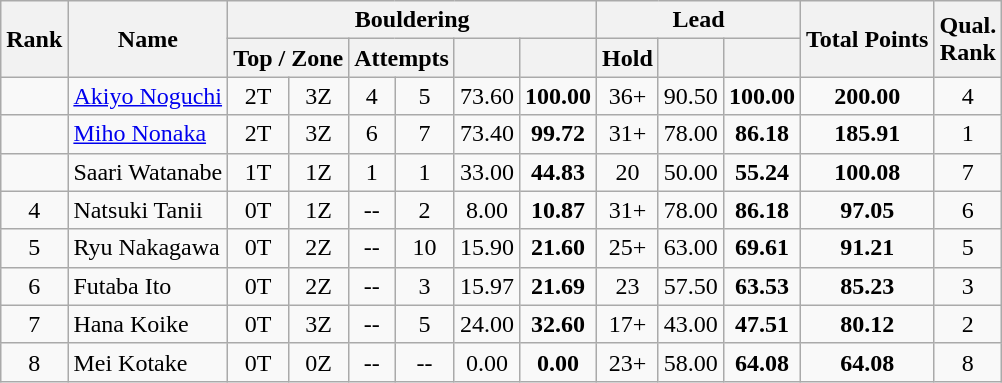<table class="wikitable sortable" style="text-align:center">
<tr>
<th rowspan="2">Rank</th>
<th rowspan="2">Name</th>
<th colspan="6">Bouldering</th>
<th colspan="3">Lead</th>
<th rowspan="2">Total Points</th>
<th rowspan="2">Qual.<br>Rank</th>
</tr>
<tr>
<th colspan="2">Top / Zone</th>
<th colspan="2">Attempts</th>
<th></th>
<th></th>
<th>Hold</th>
<th></th>
<th></th>
</tr>
<tr>
<td></td>
<td align="left"><a href='#'>Akiyo Noguchi</a></td>
<td>2T</td>
<td>3Z</td>
<td>4</td>
<td>5</td>
<td>73.60</td>
<td><strong>100.00</strong></td>
<td>36+</td>
<td>90.50</td>
<td><strong>100.00</strong></td>
<td><strong>200.00</strong></td>
<td>4</td>
</tr>
<tr>
<td></td>
<td align="left"><a href='#'>Miho Nonaka</a></td>
<td>2T</td>
<td>3Z</td>
<td>6</td>
<td>7</td>
<td>73.40</td>
<td><strong>99.72</strong></td>
<td>31+</td>
<td>78.00</td>
<td><strong>86.18</strong></td>
<td><strong>185.91</strong></td>
<td>1</td>
</tr>
<tr>
<td></td>
<td align="left">Saari Watanabe</td>
<td>1T</td>
<td>1Z</td>
<td>1</td>
<td>1</td>
<td>33.00</td>
<td><strong>44.83</strong></td>
<td>20</td>
<td>50.00</td>
<td><strong>55.24</strong></td>
<td><strong>100.08</strong></td>
<td>7</td>
</tr>
<tr>
<td>4</td>
<td align="left">Natsuki Tanii</td>
<td>0T</td>
<td>1Z</td>
<td>--</td>
<td>2</td>
<td>8.00</td>
<td><strong>10.87</strong></td>
<td>31+</td>
<td>78.00</td>
<td><strong>86.18</strong></td>
<td><strong>97.05</strong></td>
<td>6</td>
</tr>
<tr>
<td>5</td>
<td align="left">Ryu Nakagawa</td>
<td>0T</td>
<td>2Z</td>
<td>--</td>
<td>10</td>
<td>15.90</td>
<td><strong>21.60</strong></td>
<td>25+</td>
<td>63.00</td>
<td><strong>69.61</strong></td>
<td><strong>91.21</strong></td>
<td>5</td>
</tr>
<tr>
<td>6</td>
<td align="left">Futaba Ito</td>
<td>0T</td>
<td>2Z</td>
<td>--</td>
<td>3</td>
<td>15.97</td>
<td><strong>21.69</strong></td>
<td>23</td>
<td>57.50</td>
<td><strong>63.53</strong></td>
<td><strong>85.23</strong></td>
<td>3</td>
</tr>
<tr>
<td>7</td>
<td align="left">Hana Koike</td>
<td>0T</td>
<td>3Z</td>
<td>--</td>
<td>5</td>
<td>24.00</td>
<td><strong>32.60</strong></td>
<td>17+</td>
<td>43.00</td>
<td><strong>47.51</strong></td>
<td><strong>80.12</strong></td>
<td>2</td>
</tr>
<tr>
<td>8</td>
<td align="left">Mei Kotake</td>
<td>0T</td>
<td>0Z</td>
<td>--</td>
<td>--</td>
<td>0.00</td>
<td><strong>0.00</strong></td>
<td>23+</td>
<td>58.00</td>
<td><strong>64.08</strong></td>
<td><strong>64.08</strong></td>
<td>8</td>
</tr>
</table>
